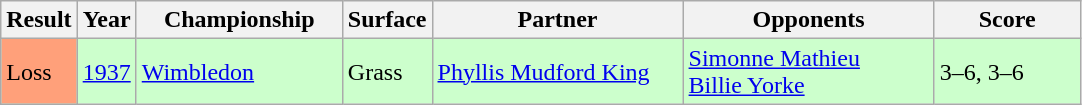<table class="sortable wikitable">
<tr>
<th style="width:40px">Result</th>
<th style="width:30px">Year</th>
<th style="width:130px">Championship</th>
<th style="width:50px">Surface</th>
<th style="width:160px">Partner</th>
<th style="width:160px">Opponents</th>
<th style="width:90px" class="unsortable">Score</th>
</tr>
<tr style="background:#cfc;">
<td style="background:#ffa07a;">Loss</td>
<td><a href='#'>1937</a></td>
<td><a href='#'>Wimbledon</a></td>
<td>Grass</td>
<td> <a href='#'>Phyllis Mudford King</a></td>
<td> <a href='#'>Simonne Mathieu</a> <br> <a href='#'>Billie Yorke</a></td>
<td>3–6, 3–6</td>
</tr>
</table>
